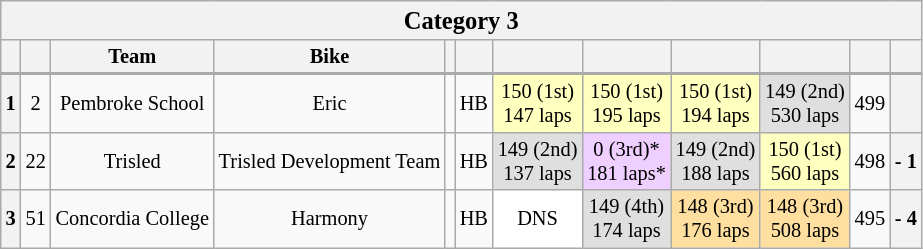<table class="wikitable collapsible collapsed" style="font-size: 85%; text-align:center">
<tr>
<th colspan="12" width="500"><big>Category 3</big></th>
</tr>
<tr>
<th valign="middle"></th>
<th valign="middle" "width="4"></th>
<th valign="middle">Team</th>
<th valign="middle">Bike</th>
<th valign="middle"></th>
<th valign="middle"></th>
<th><a href='#'></a><br></th>
<th><a href='#'></a><br></th>
<th><a href='#'></a><br></th>
<th><a href='#'></a><br></th>
<th valign="middle"></th>
<th valign="middle"></th>
</tr>
<tr>
</tr>
<tr style="border-top:2px solid #aaaaaa">
<th>1</th>
<td>2</td>
<td>Pembroke School</td>
<td>Eric</td>
<td></td>
<td>HB</td>
<td bgcolor="#FFFFBF">150 (1st) <br> 147 laps</td>
<td bgcolor="#FFFFBF">150 (1st) <br> 195 laps</td>
<td bgcolor="#FFFFBF">150 (1st) <br> 194 laps</td>
<td bgcolor="#dfdfdf">149 (2nd) <br> 530 laps</td>
<td>499</td>
<th></th>
</tr>
<tr>
<th>2</th>
<td>22</td>
<td>Trisled</td>
<td>Trisled Development Team</td>
<td></td>
<td>HB</td>
<td bgcolor="#dfdfdf">149 (2nd) <br> 137 laps</td>
<td bgcolor="#efcfff">0 (3rd)* <br> 181 laps*</td>
<td bgcolor="#dfdfdf">149 (2nd) <br> 188 laps</td>
<td bgcolor="#FFFFBF">150 (1st) <br> 560 laps</td>
<td>498</td>
<th>- 1</th>
</tr>
<tr>
<th>3</th>
<td>51</td>
<td>Concordia College</td>
<td>Harmony</td>
<td></td>
<td>HB</td>
<td bgcolor="#FFFFFF">DNS</td>
<td bgcolor="#dfdfdf">149 (4th) <br> 174 laps</td>
<td bgcolor="#ffdf9f">148 (3rd) <br> 176 laps</td>
<td bgcolor="#ffdf9f">148 (3rd) <br> 508 laps</td>
<td>495</td>
<th>- 4</th>
</tr>
</table>
